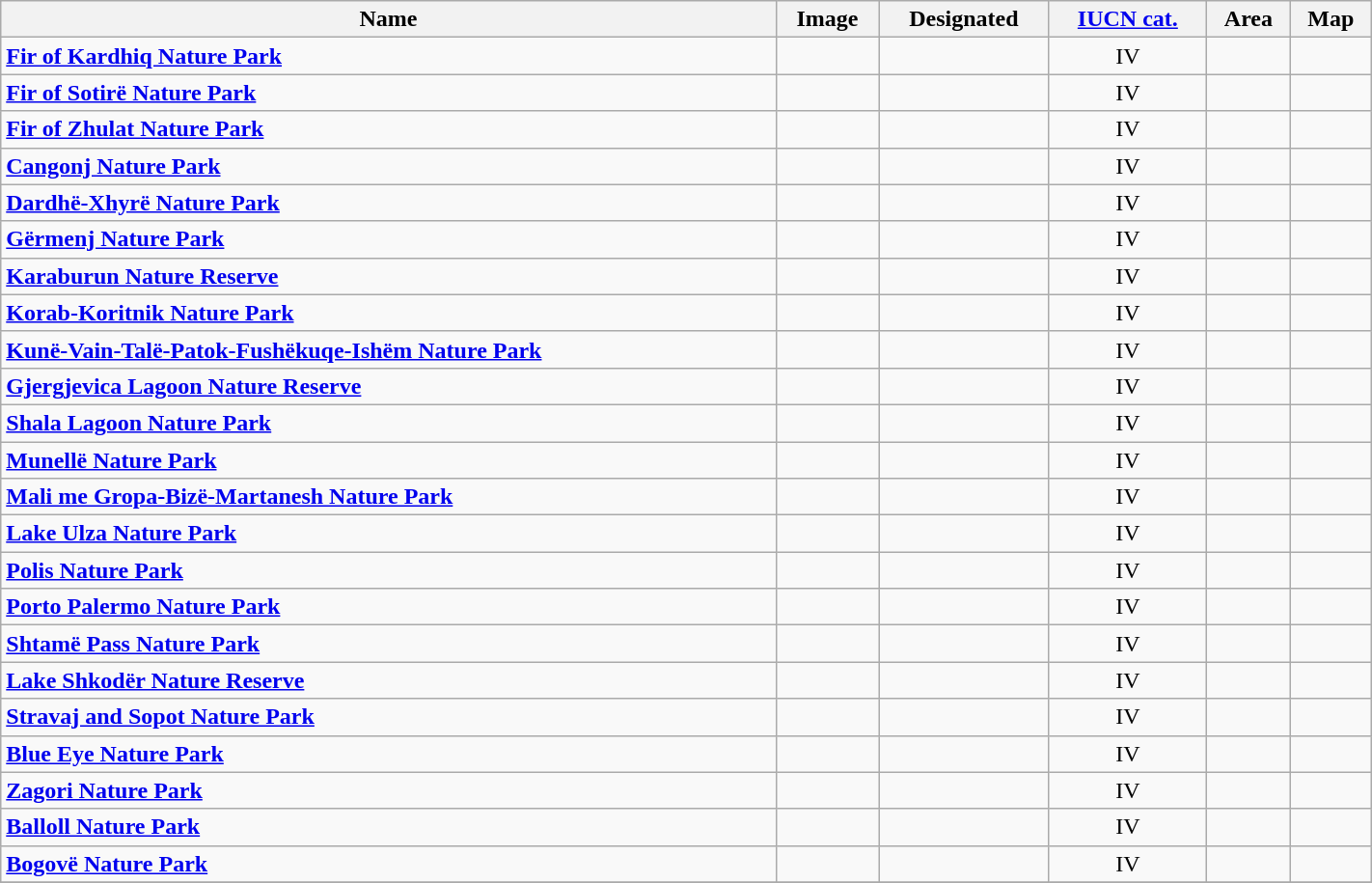<table class="wikitable sortable"; width="75%">
<tr>
<th>Name</th>
<th class="unsortable">Image</th>
<th>Designated</th>
<th><a href='#'>IUCN cat.</a></th>
<th>Area</th>
<th class="unsortable">Map</th>
</tr>
<tr>
<td><strong><a href='#'>Fir of Kardhiq Nature Park</a></strong></td>
<td align="center"></td>
<td></td>
<td align="center">IV</td>
<td></td>
<td></td>
</tr>
<tr>
<td><strong><a href='#'>Fir of Sotirë Nature Park</a></strong></td>
<td align="center"></td>
<td></td>
<td align="center">IV</td>
<td></td>
<td></td>
</tr>
<tr>
<td><strong><a href='#'>Fir of Zhulat Nature Park</a></strong></td>
<td align="center"></td>
<td></td>
<td align="center">IV</td>
<td></td>
<td></td>
</tr>
<tr>
<td><strong><a href='#'>Cangonj Nature Park</a></strong></td>
<td align="center"></td>
<td></td>
<td align="center">IV</td>
<td></td>
<td></td>
</tr>
<tr>
<td><strong><a href='#'>Dardhë-Xhyrë Nature Park</a></strong></td>
<td align="center"></td>
<td></td>
<td align="center">IV</td>
<td></td>
<td></td>
</tr>
<tr>
<td><strong><a href='#'>Gërmenj Nature Park</a></strong></td>
<td align="center"></td>
<td></td>
<td align="center">IV</td>
<td></td>
<td></td>
</tr>
<tr>
<td><strong><a href='#'>Karaburun Nature Reserve</a></strong></td>
<td align="center"></td>
<td></td>
<td align="center">IV</td>
<td></td>
<td></td>
</tr>
<tr>
<td><strong><a href='#'>Korab-Koritnik Nature Park</a></strong></td>
<td align="center"></td>
<td></td>
<td align="center">IV</td>
<td></td>
<td></td>
</tr>
<tr>
<td><strong><a href='#'>Kunë-Vain-Talë-Patok-Fushëkuqe-Ishëm Nature Park</a></strong></td>
<td align="center"></td>
<td></td>
<td align="center">IV</td>
<td></td>
<td></td>
</tr>
<tr>
<td><strong><a href='#'>Gjergjevica Lagoon Nature Reserve</a></strong></td>
<td align="center"></td>
<td></td>
<td align="center">IV</td>
<td></td>
<td></td>
</tr>
<tr>
<td><strong><a href='#'>Shala Lagoon Nature Park</a></strong></td>
<td align="center"></td>
<td></td>
<td align="center">IV</td>
<td></td>
<td></td>
</tr>
<tr>
<td><strong><a href='#'>Munellë Nature Park</a></strong></td>
<td align="center"></td>
<td></td>
<td align="center">IV</td>
<td></td>
<td></td>
</tr>
<tr>
<td><strong><a href='#'>Mali me Gropa-Bizë-Martanesh Nature Park</a></strong></td>
<td align="center"></td>
<td></td>
<td align="center">IV</td>
<td></td>
<td></td>
</tr>
<tr>
<td><strong><a href='#'>Lake Ulza Nature Park</a></strong></td>
<td align="center"></td>
<td></td>
<td align="center">IV</td>
<td></td>
<td></td>
</tr>
<tr>
<td><strong><a href='#'>Polis Nature Park</a></strong></td>
<td align="center"></td>
<td></td>
<td align="center">IV</td>
<td></td>
<td></td>
</tr>
<tr>
<td><strong><a href='#'>Porto Palermo Nature Park</a></strong></td>
<td align="center"></td>
<td></td>
<td align="center">IV</td>
<td></td>
<td></td>
</tr>
<tr>
<td><strong><a href='#'>Shtamë Pass Nature Park</a></strong></td>
<td align="center"></td>
<td></td>
<td align="center">IV</td>
<td></td>
<td></td>
</tr>
<tr>
<td><strong><a href='#'>Lake Shkodër Nature Reserve</a></strong></td>
<td align="center"></td>
<td></td>
<td align="center">IV</td>
<td></td>
<td></td>
</tr>
<tr>
<td><strong><a href='#'>Stravaj and Sopot Nature Park</a></strong></td>
<td align="center"></td>
<td></td>
<td align="center">IV</td>
<td></td>
<td></td>
</tr>
<tr>
<td><strong><a href='#'>Blue Eye Nature Park</a></strong></td>
<td align="center"></td>
<td></td>
<td align="center">IV</td>
<td></td>
<td></td>
</tr>
<tr>
<td><strong><a href='#'>Zagori Nature Park</a></strong></td>
<td align="center"></td>
<td></td>
<td align="center">IV</td>
<td></td>
<td></td>
</tr>
<tr>
<td><strong><a href='#'>Balloll Nature Park</a></strong></td>
<td align="center"></td>
<td></td>
<td align="center">IV</td>
<td></td>
<td></td>
</tr>
<tr>
<td><strong><a href='#'>Bogovë Nature Park</a></strong></td>
<td align="center"></td>
<td></td>
<td align="center">IV</td>
<td></td>
<td></td>
</tr>
<tr>
</tr>
</table>
